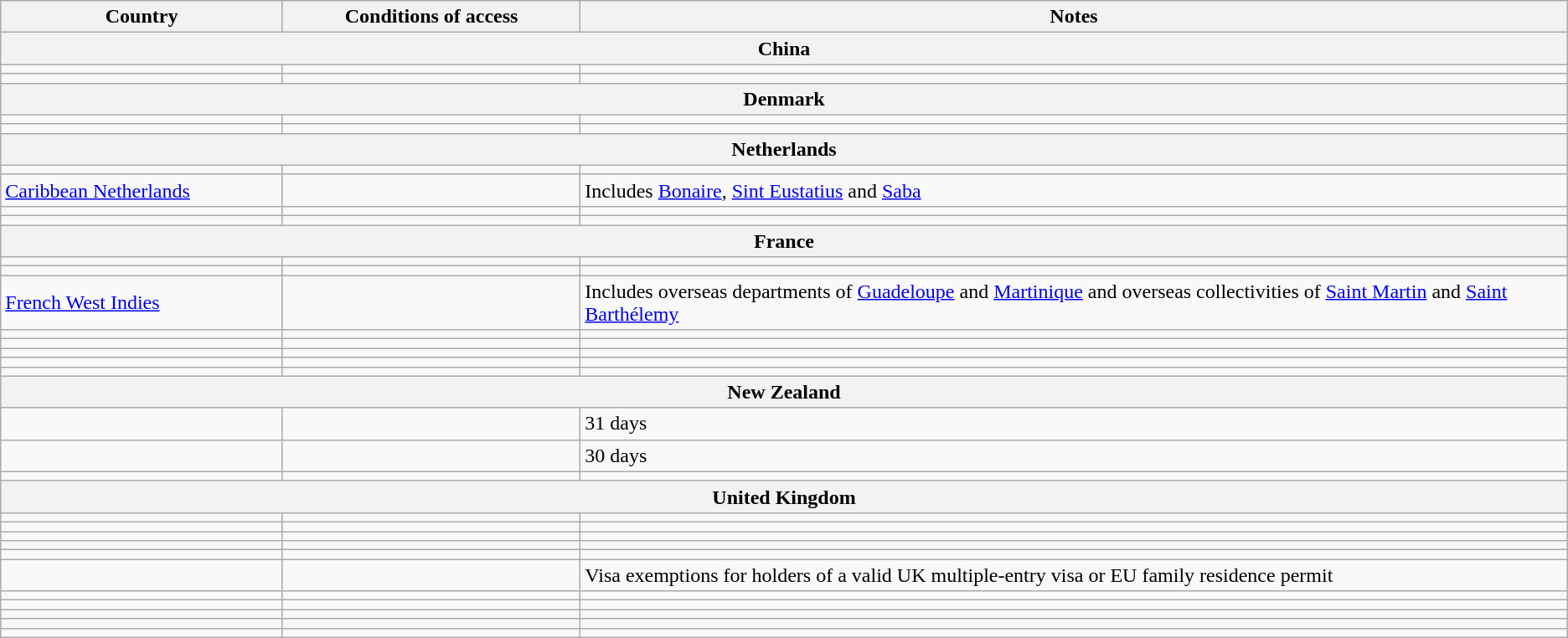<table class="wikitable" style="text-align: left; table-layout: fixed;">
<tr>
<th style="width:18%;">Country</th>
<th style="width:19%;">Conditions of access</th>
<th>Notes</th>
</tr>
<tr>
<th colspan="3">China</th>
</tr>
<tr>
<td></td>
<td></td>
<td></td>
</tr>
<tr>
<td></td>
<td></td>
<td></td>
</tr>
<tr>
<th colspan="3">Denmark</th>
</tr>
<tr>
<td></td>
<td></td>
<td></td>
</tr>
<tr>
<td></td>
<td></td>
<td></td>
</tr>
<tr>
<th colspan="3">Netherlands</th>
</tr>
<tr>
<td></td>
<td></td>
<td></td>
</tr>
<tr>
<td> <a href='#'>Caribbean Netherlands</a></td>
<td></td>
<td>Includes <a href='#'>Bonaire</a>, <a href='#'>Sint Eustatius</a> and <a href='#'>Saba</a></td>
</tr>
<tr>
<td></td>
<td></td>
<td></td>
</tr>
<tr>
<td></td>
<td></td>
<td></td>
</tr>
<tr>
<th colspan="3">France</th>
</tr>
<tr>
<td></td>
<td></td>
<td></td>
</tr>
<tr>
<td></td>
<td></td>
<td></td>
</tr>
<tr>
<td> <a href='#'>French West Indies</a></td>
<td></td>
<td>Includes overseas departments of <a href='#'>Guadeloupe</a> and <a href='#'>Martinique</a> and overseas collectivities of <a href='#'>Saint Martin</a> and <a href='#'>Saint Barthélemy</a></td>
</tr>
<tr>
<td></td>
<td></td>
<td></td>
</tr>
<tr>
<td></td>
<td></td>
<td></td>
</tr>
<tr>
<td></td>
<td></td>
<td></td>
</tr>
<tr>
<td></td>
<td></td>
<td></td>
</tr>
<tr>
<td></td>
<td></td>
<td></td>
</tr>
<tr>
<th colspan="3">New Zealand</th>
</tr>
<tr>
<td></td>
<td></td>
<td>31 days</td>
</tr>
<tr>
<td></td>
<td></td>
<td>30 days</td>
</tr>
<tr>
<td></td>
<td></td>
<td></td>
</tr>
<tr>
<th colspan="3">United Kingdom</th>
</tr>
<tr>
<td></td>
<td></td>
<td></td>
</tr>
<tr>
<td></td>
<td></td>
<td></td>
</tr>
<tr>
<td></td>
<td></td>
<td></td>
</tr>
<tr>
<td></td>
<td></td>
<td></td>
</tr>
<tr>
<td></td>
<td></td>
<td></td>
</tr>
<tr>
<td></td>
<td></td>
<td>Visa exemptions for holders of a valid UK multiple-entry visa or EU family residence permit</td>
</tr>
<tr>
<td></td>
<td></td>
<td></td>
</tr>
<tr>
<td></td>
<td></td>
<td></td>
</tr>
<tr>
<td></td>
<td></td>
<td></td>
</tr>
<tr>
<td></td>
<td></td>
<td></td>
</tr>
<tr>
<td></td>
<td></td>
<td></td>
</tr>
</table>
